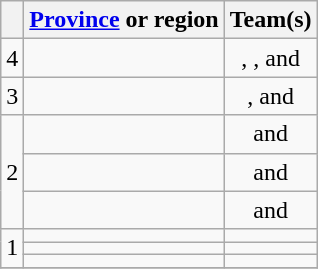<table class="wikitable sortable" style="text-align:center">
<tr>
<th></th>
<th><a href='#'>Province</a> or region</th>
<th>Team(s)</th>
</tr>
<tr>
<td rowspan=1>4</td>
<td align="left"><em></em></td>
<td>, ,  and </td>
</tr>
<tr>
<td rowspan=1>3</td>
<td align="left"><em></em></td>
<td>,  and </td>
</tr>
<tr>
<td rowspan=3>2</td>
<td align="left"><em></em></td>
<td> and </td>
</tr>
<tr>
<td align="left"><em></em></td>
<td> and </td>
</tr>
<tr>
<td align="left"><em></em></td>
<td> and </td>
</tr>
<tr>
<td rowspan=3>1</td>
<td align="left"><em></em></td>
<td></td>
</tr>
<tr>
<td align="left"><em></em></td>
<td></td>
</tr>
<tr>
<td align="left"><em></em></td>
<td></td>
</tr>
<tr>
</tr>
</table>
